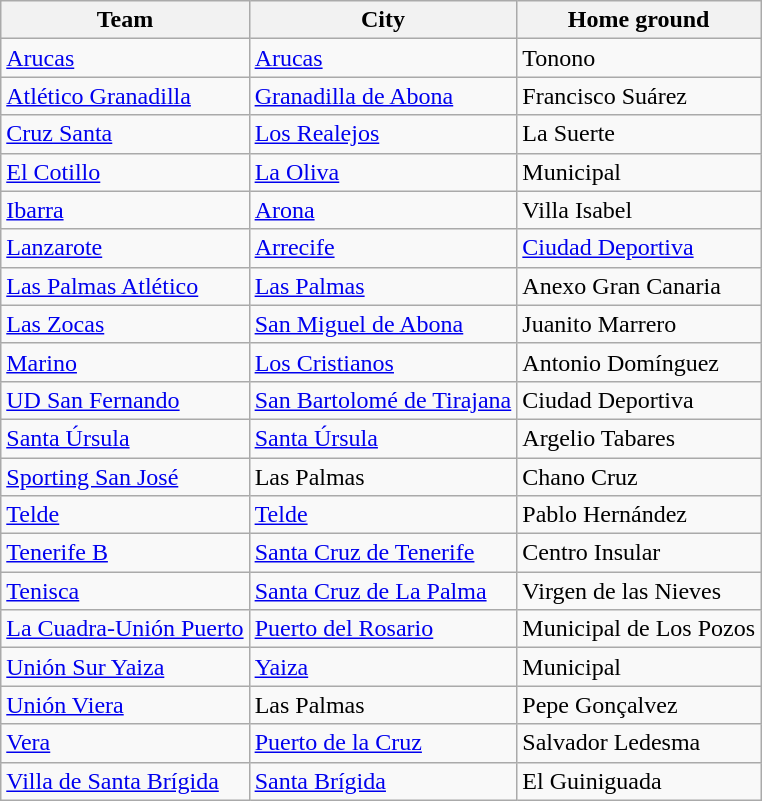<table class="wikitable sortable">
<tr>
<th>Team</th>
<th>City</th>
<th>Home ground</th>
</tr>
<tr>
<td><a href='#'>Arucas</a></td>
<td><a href='#'>Arucas</a></td>
<td>Tonono</td>
</tr>
<tr>
<td><a href='#'>Atlético Granadilla</a></td>
<td><a href='#'>Granadilla de Abona</a></td>
<td>Francisco Suárez</td>
</tr>
<tr>
<td><a href='#'>Cruz Santa</a></td>
<td><a href='#'>Los Realejos</a></td>
<td>La Suerte</td>
</tr>
<tr>
<td><a href='#'>El Cotillo</a></td>
<td><a href='#'>La Oliva</a></td>
<td>Municipal</td>
</tr>
<tr>
<td><a href='#'>Ibarra</a></td>
<td><a href='#'>Arona</a></td>
<td>Villa Isabel</td>
</tr>
<tr>
<td><a href='#'>Lanzarote</a></td>
<td><a href='#'>Arrecife</a></td>
<td><a href='#'>Ciudad Deportiva</a></td>
</tr>
<tr>
<td><a href='#'>Las Palmas Atlético</a></td>
<td><a href='#'>Las Palmas</a></td>
<td>Anexo Gran Canaria</td>
</tr>
<tr>
<td><a href='#'>Las Zocas</a></td>
<td><a href='#'>San Miguel de Abona</a></td>
<td>Juanito Marrero</td>
</tr>
<tr>
<td><a href='#'>Marino</a></td>
<td><a href='#'>Los Cristianos</a></td>
<td>Antonio Domínguez</td>
</tr>
<tr>
<td><a href='#'>UD San Fernando</a></td>
<td><a href='#'>San Bartolomé de Tirajana</a></td>
<td>Ciudad Deportiva</td>
</tr>
<tr>
<td><a href='#'>Santa Úrsula</a></td>
<td><a href='#'>Santa Úrsula</a></td>
<td>Argelio Tabares</td>
</tr>
<tr>
<td><a href='#'>Sporting San José</a></td>
<td>Las Palmas</td>
<td>Chano Cruz</td>
</tr>
<tr>
<td><a href='#'>Telde</a></td>
<td><a href='#'>Telde</a></td>
<td>Pablo Hernández</td>
</tr>
<tr>
<td><a href='#'>Tenerife B</a></td>
<td><a href='#'>Santa Cruz de Tenerife</a></td>
<td>Centro Insular</td>
</tr>
<tr>
<td><a href='#'>Tenisca</a></td>
<td><a href='#'>Santa Cruz de La Palma</a></td>
<td>Virgen de las Nieves</td>
</tr>
<tr>
<td><a href='#'>La Cuadra-Unión Puerto</a></td>
<td><a href='#'>Puerto del Rosario</a></td>
<td>Municipal de Los Pozos</td>
</tr>
<tr>
<td><a href='#'>Unión Sur Yaiza</a></td>
<td><a href='#'>Yaiza</a></td>
<td>Municipal</td>
</tr>
<tr>
<td><a href='#'>Unión Viera</a></td>
<td>Las Palmas</td>
<td>Pepe Gonçalvez</td>
</tr>
<tr>
<td><a href='#'>Vera</a></td>
<td><a href='#'>Puerto de la Cruz</a></td>
<td>Salvador Ledesma</td>
</tr>
<tr>
<td><a href='#'>Villa de Santa Brígida</a></td>
<td><a href='#'>Santa Brígida</a></td>
<td>El Guiniguada</td>
</tr>
</table>
